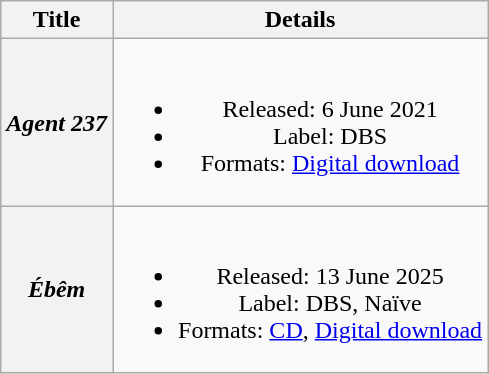<table class="wikitable plainrowheaders" style="text-align:center;">
<tr>
<th scope="col" rowspan="1">Title</th>
<th scope="col" rowspan="1">Details</th>
</tr>
<tr>
<th scope="row"><em>Agent 237</em></th>
<td><br><ul><li>Released: 6 June 2021</li><li>Label: DBS</li><li>Formats: <a href='#'>Digital download</a></li></ul></td>
</tr>
<tr>
<th scope="row"><em>Ébêm</em></th>
<td><br><ul><li>Released: 13 June 2025</li><li>Label: DBS, Naïve</li><li>Formats: <a href='#'>CD</a>, <a href='#'>Digital download</a></li></ul></td>
</tr>
</table>
